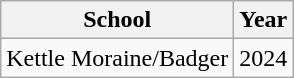<table class="wikitable">
<tr>
<th>School</th>
<th>Year</th>
</tr>
<tr>
<td>Kettle Moraine/Badger</td>
<td>2024</td>
</tr>
</table>
